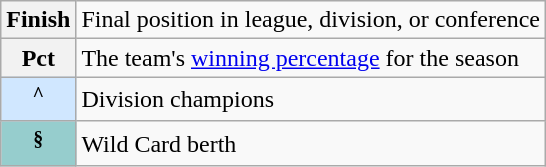<table class="wikitable">
<tr>
<th scope="row">Finish</th>
<td>Final position in league, division, or conference</td>
</tr>
<tr>
<th scope="row">Pct</th>
<td>The team's <a href='#'>winning percentage</a> for the season</td>
</tr>
<tr>
<th scope="row" style="background-color: #D0E7FF;"><sup>^</sup></th>
<td>Division champions</td>
</tr>
<tr>
<th scope="row" style="background-color: #96CDCD;"><sup>§</sup></th>
<td>Wild Card berth</td>
</tr>
</table>
